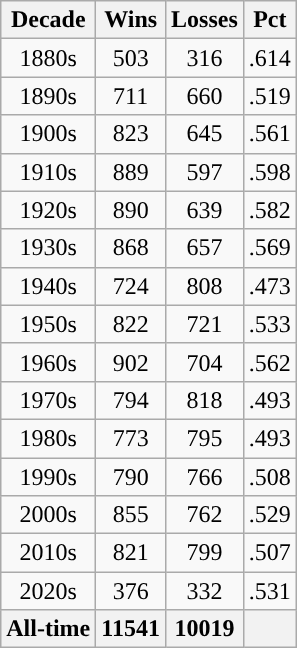<table class="wikitable" style="text-align:center">
<tr>
<th style="text-align:center; ">Decade</th>
<th style="text-align:center; ">Wins</th>
<th style="text-align:center; ">Losses</th>
<th style="text-align:center; ">Pct</th>
</tr>
<tr>
<td>1880s</td>
<td>503</td>
<td>316</td>
<td>.614</td>
</tr>
<tr>
<td>1890s</td>
<td>711</td>
<td>660</td>
<td>.519</td>
</tr>
<tr>
<td>1900s</td>
<td>823</td>
<td>645</td>
<td>.561</td>
</tr>
<tr>
<td>1910s</td>
<td>889</td>
<td>597</td>
<td>.598</td>
</tr>
<tr>
<td>1920s</td>
<td>890</td>
<td>639</td>
<td>.582</td>
</tr>
<tr>
<td>1930s</td>
<td>868</td>
<td>657</td>
<td>.569</td>
</tr>
<tr>
<td>1940s</td>
<td>724</td>
<td>808</td>
<td>.473</td>
</tr>
<tr>
<td>1950s</td>
<td>822</td>
<td>721</td>
<td>.533</td>
</tr>
<tr>
<td>1960s</td>
<td>902</td>
<td>704</td>
<td>.562</td>
</tr>
<tr>
<td>1970s</td>
<td>794</td>
<td>818</td>
<td>.493</td>
</tr>
<tr>
<td>1980s</td>
<td>773</td>
<td>795</td>
<td>.493</td>
</tr>
<tr>
<td>1990s</td>
<td>790</td>
<td>766</td>
<td>.508</td>
</tr>
<tr>
<td>2000s</td>
<td>855</td>
<td>762</td>
<td>.529</td>
</tr>
<tr>
<td>2010s</td>
<td>821</td>
<td>799</td>
<td>.507</td>
</tr>
<tr>
<td>2020s</td>
<td>376</td>
<td>332</td>
<td>.531</td>
</tr>
<tr style="background:#f0f0f0; font-weight:bold">
<th style="text-align:center; ">All-time</th>
<th style="text-align:center; ">11541</th>
<th style="text-align:center; ">10019</th>
<th style="text-align:center; "></th>
</tr>
</table>
